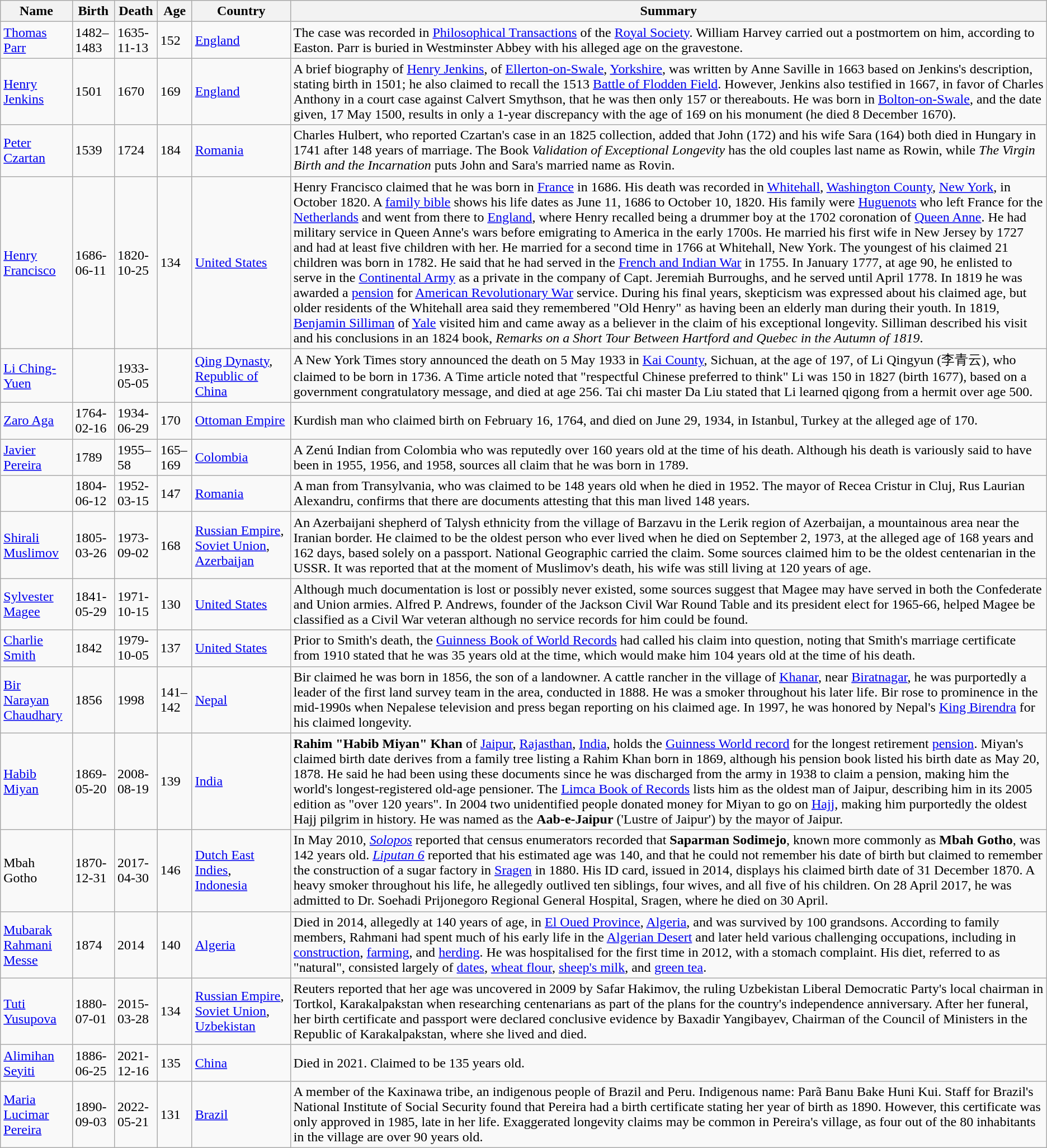<table class="wikitable sortable">
<tr>
<th>Name</th>
<th>Birth</th>
<th>Death</th>
<th>Age</th>
<th width=110px>Country</th>
<th class="unsortable">Summary</th>
</tr>
<tr>
<td><a href='#'>Thomas Parr</a></td>
<td>1482–1483</td>
<td>1635-11-13</td>
<td>152</td>
<td><a href='#'>England</a></td>
<td>The case was recorded in <a href='#'>Philosophical Transactions</a> of the <a href='#'>Royal Society</a>. William Harvey carried out a postmortem on him, according to Easton. Parr is buried in Westminster Abbey with his alleged age on the gravestone.</td>
</tr>
<tr>
<td><a href='#'>Henry Jenkins</a></td>
<td>1501</td>
<td>1670</td>
<td>169</td>
<td><a href='#'>England</a></td>
<td>A brief biography of <a href='#'>Henry Jenkins</a>, of <a href='#'>Ellerton-on-Swale</a>, <a href='#'>Yorkshire</a>, was written by Anne Saville in 1663 based on Jenkins's description, stating birth in 1501; he also claimed to recall the 1513 <a href='#'>Battle of Flodden Field</a>. However, Jenkins also testified in 1667, in favor of Charles Anthony in a court case against Calvert Smythson, that he was then only 157 or thereabouts. He was born in <a href='#'>Bolton-on-Swale</a>, and the date given, 17 May 1500, results in only a 1-year discrepancy with the age of 169 on his monument (he died 8 December 1670).</td>
</tr>
<tr>
<td><a href='#'>Peter Czartan</a></td>
<td>1539</td>
<td>1724</td>
<td>184</td>
<td><a href='#'>Romania</a></td>
<td>Charles Hulbert, who reported Czartan's case in an 1825 collection, added that John (172) and his wife Sara (164) both died in Hungary in 1741 after 148 years of marriage. The Book <em>Validation of Exceptional Longevity</em> has the old couples last name as Rowin, while <em>The Virgin Birth and the Incarnation</em> puts John and Sara's married name as Rovin.</td>
</tr>
<tr>
<td><a href='#'>Henry Francisco</a></td>
<td>1686-06-11</td>
<td>1820-10-25</td>
<td>134</td>
<td><a href='#'>United States</a></td>
<td>Henry Francisco claimed that he was born in <a href='#'>France</a> in 1686. His death was recorded in <a href='#'>Whitehall</a>, <a href='#'> Washington County</a>, <a href='#'>New York</a>, in October 1820. A <a href='#'>family bible</a> shows his life dates as June 11, 1686 to October 10, 1820. His family were <a href='#'>Huguenots</a> who left France for the <a href='#'>Netherlands</a> and went from there to <a href='#'>England</a>, where Henry recalled being a drummer boy at the 1702 coronation of <a href='#'>Queen Anne</a>. He had military service in Queen Anne's wars before emigrating to America in the early 1700s. He married his first wife in New Jersey by 1727 and had at least five children with her. He married for a second time in 1766 at Whitehall, New York. The youngest of his claimed 21 children was born in 1782. He said that he had served in the <a href='#'>French and Indian War</a> in 1755. In January 1777, at age 90, he enlisted to serve in the <a href='#'>Continental Army</a> as a private in the company of Capt. Jeremiah Burroughs, and he served until April 1778. In 1819 he was awarded a <a href='#'>pension</a> for <a href='#'>American Revolutionary War</a> service. During his final years, skepticism was expressed about his claimed age, but older residents of the Whitehall area said they remembered "Old Henry" as having been an elderly man during their youth. In 1819, <a href='#'>Benjamin Silliman</a> of <a href='#'>Yale</a> visited him and came away as a believer in the claim of his exceptional longevity. Silliman described his visit and his conclusions in an 1824 book, <em>Remarks on a Short Tour Between Hartford and Quebec in the Autumn of 1819</em>.</td>
</tr>
<tr>
<td><a href='#'>Li Ching-Yuen</a></td>
<td></td>
<td>1933-05-05</td>
<td></td>
<td><a href='#'>Qing Dynasty</a>,<br><a href='#'>Republic of China</a></td>
<td>A New York Times story announced the death on 5 May 1933 in <a href='#'>Kai County</a>, Sichuan, at the age of 197, of Li Qingyun (李青云), who claimed to be born in 1736. A Time article noted that "respectful Chinese preferred to think" Li was 150 in 1827 (birth 1677), based on a government congratulatory message, and died at age 256. Tai chi master Da Liu stated that Li learned qigong from a hermit over age 500.</td>
</tr>
<tr>
<td><a href='#'>Zaro Aga</a></td>
<td>1764-02-16</td>
<td>1934-06-29</td>
<td>170</td>
<td><a href='#'>Ottoman Empire</a></td>
<td>Kurdish man who claimed birth on February 16, 1764, and died on June 29, 1934, in Istanbul, Turkey at the alleged age of 170.</td>
</tr>
<tr>
<td><a href='#'>Javier Pereira</a></td>
<td>1789</td>
<td>1955–58</td>
<td>165–169</td>
<td><a href='#'>Colombia</a></td>
<td>A Zenú Indian from Colombia who was reputedly over 160 years old at the time of his death. Although his death is variously said to have been in 1955, 1956, and 1958, sources all claim that he was born in 1789.</td>
</tr>
<tr>
<td></td>
<td>1804-06-12</td>
<td>1952-03-15</td>
<td>147</td>
<td><a href='#'>Romania</a></td>
<td>A man from Transylvania, who was claimed to be 148 years old when he died in 1952. The mayor of Recea Cristur in Cluj, Rus Laurian Alexandru, confirms that there are documents attesting that this man lived 148 years.</td>
</tr>
<tr>
<td><a href='#'>Shirali Muslimov</a></td>
<td>1805-03-26</td>
<td>1973-09-02</td>
<td>168</td>
<td><a href='#'>Russian Empire</a>,<br><a href='#'>Soviet Union</a>,<br><a href='#'>Azerbaijan</a></td>
<td>An Azerbaijani shepherd of Talysh ethnicity from the village of Barzavu in the Lerik region of Azerbaijan, a mountainous area near the Iranian border. He claimed to be the oldest person who ever lived when he died on September 2, 1973, at the alleged age of 168 years and 162 days, based solely on a passport. National Geographic carried the claim. Some sources claimed him to be the oldest centenarian in the USSR. It was reported that at the moment of Muslimov's death, his wife was still living at 120 years of age.</td>
</tr>
<tr>
<td><a href='#'>Sylvester Magee</a></td>
<td>1841-05-29</td>
<td>1971-10-15</td>
<td>130</td>
<td><a href='#'>United States</a></td>
<td>Although much documentation is lost or possibly never existed, some sources suggest that Magee may have served in both the Confederate and Union armies. Alfred P. Andrews, founder of the Jackson Civil War Round Table and its president elect for 1965-66, helped Magee be classified as a Civil War veteran although no service records for him could be found.</td>
</tr>
<tr>
<td><a href='#'>Charlie Smith</a></td>
<td>1842</td>
<td>1979-10-05</td>
<td>137</td>
<td><a href='#'>United States</a></td>
<td>Prior to Smith's death, the <a href='#'>Guinness Book of World Records</a> had called his claim into question, noting that Smith's marriage certificate from 1910 stated that he was 35 years old at the time, which would make him 104 years old at the time of his death.</td>
</tr>
<tr>
<td><a href='#'>Bir Narayan Chaudhary </a></td>
<td>1856</td>
<td>1998</td>
<td>141–142</td>
<td><a href='#'>Nepal</a></td>
<td>Bir claimed he was born in 1856, the son of a landowner. A cattle rancher in the village of <a href='#'>Khanar</a>, near <a href='#'>Biratnagar</a>, he was purportedly a leader of the first land survey team in the area, conducted in 1888. He was a smoker throughout his later life. Bir rose to prominence in the mid-1990s when Nepalese television and press began reporting on his claimed age. In 1997, he was honored by Nepal's <a href='#'>King Birendra</a> for his claimed longevity.</td>
</tr>
<tr>
<td><a href='#'>Habib Miyan</a> </td>
<td>1869-05-20</td>
<td>2008-08-19</td>
<td>139</td>
<td><a href='#'>India</a></td>
<td><strong>Rahim "Habib Miyan" Khan</strong> of <a href='#'>Jaipur</a>, <a href='#'>Rajasthan</a>, <a href='#'>India</a>, holds the <a href='#'>Guinness World record</a> for the longest retirement <a href='#'>pension</a>. Miyan's claimed birth date derives from a family tree listing a Rahim Khan born in 1869, although his pension book listed his birth date as May 20, 1878. He said he had been using these documents since he was discharged from the army in 1938 to claim a pension, making him the world's longest-registered old-age pensioner. The <a href='#'>Limca Book of Records</a> lists him as the oldest man of Jaipur, describing him in its 2005 edition as "over 120 years". In 2004 two unidentified people donated money for Miyan to go on <a href='#'>Hajj</a>, making him purportedly the oldest Hajj pilgrim in history. He was named as the <strong>Aab-e-Jaipur</strong> ('Lustre of Jaipur') by the mayor of Jaipur.</td>
</tr>
<tr>
<td>Mbah Gotho </td>
<td>1870-12-31</td>
<td>2017-04-30</td>
<td>146</td>
<td><a href='#'>Dutch East Indies</a>,<br><a href='#'>Indonesia</a></td>
<td>In May 2010, <em><a href='#'>Solopos</a></em> reported that census enumerators recorded that <strong>Saparman Sodimejo</strong>, known more commonly as <strong>Mbah Gotho</strong>, was 142 years old. <em><a href='#'>Liputan 6</a></em> reported that his estimated age was 140, and that he could not remember his date of birth but claimed to remember the construction of a sugar factory in <a href='#'>Sragen</a> in 1880. His ID card, issued in 2014, displays his claimed birth date of 31 December 1870. A heavy smoker throughout his life, he allegedly outlived ten siblings, four wives, and all five of his children. On 28 April 2017, he was admitted to Dr. Soehadi Prijonegoro Regional General Hospital, Sragen, where he died on 30 April.</td>
</tr>
<tr>
<td><a href='#'>Mubarak Rahmani Messe</a></td>
<td>1874</td>
<td>2014</td>
<td>140</td>
<td><a href='#'>Algeria</a></td>
<td>Died in 2014, allegedly at 140 years of age, in <a href='#'>El Oued Province</a>, <a href='#'>Algeria</a>, and was survived by 100 grandsons. According to family members, Rahmani had spent much of his early life in the <a href='#'>Algerian Desert</a> and later held various challenging occupations, including in <a href='#'>construction</a>, <a href='#'>farming</a>, and <a href='#'>herding</a>. He was hospitalised for the first time in 2012, with a stomach complaint. His diet, referred to as "natural", consisted largely of <a href='#'>dates</a>, <a href='#'>wheat flour</a>, <a href='#'>sheep's milk</a>, and <a href='#'>green tea</a>.</td>
</tr>
<tr>
<td><a href='#'>Tuti Yusupova</a></td>
<td>1880-07-01</td>
<td>2015-03-28</td>
<td>134</td>
<td><a href='#'>Russian Empire</a>,<br><a href='#'>Soviet Union</a>,<br><a href='#'>Uzbekistan</a></td>
<td>Reuters reported that her age was uncovered in 2009 by Safar Hakimov, the ruling Uzbekistan Liberal Democratic Party's local chairman in Tortkol, Karakalpakstan when researching centenarians as part of the plans for the country's independence anniversary. After her funeral, her birth certificate and passport were declared conclusive evidence by Baxadir Yangibayev, Chairman of the Council of Ministers in the Republic of Karakalpakstan, where she lived and died.</td>
</tr>
<tr>
<td><a href='#'>Alimihan Seyiti</a></td>
<td>1886-06-25</td>
<td>2021-12-16</td>
<td>135</td>
<td><a href='#'>China</a></td>
<td>Died in 2021. Claimed to be 135 years old.</td>
</tr>
<tr>
<td><a href='#'>Maria Lucimar Pereira</a></td>
<td>1890-09-03</td>
<td>2022-05-21</td>
<td>131</td>
<td><a href='#'>Brazil</a></td>
<td>A member of the Kaxinawa tribe, an indigenous people of Brazil and Peru. Indigenous name: Parã Banu Bake Huni Kui. Staff for Brazil's National Institute of Social Security found that Pereira had a birth certificate stating her year of birth as 1890. However, this certificate was only approved in 1985, late in her life. Exaggerated longevity claims may be common in Pereira's village, as four out of the 80 inhabitants in the village are over 90 years old.</td>
</tr>
</table>
